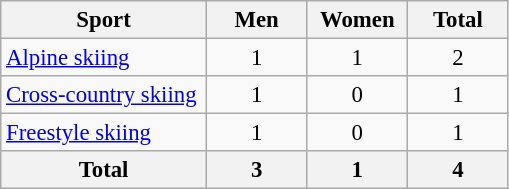<table class="wikitable" style="text-align:center; font-size: 95%">
<tr>
<th width=130>Sport</th>
<th width=60>Men</th>
<th width=60>Women</th>
<th width=60>Total</th>
</tr>
<tr>
<td align=left><a href='#'>Alpine skiing</a></td>
<td>1</td>
<td>1</td>
<td>2</td>
</tr>
<tr>
<td align=left><a href='#'>Cross-country skiing</a></td>
<td>1</td>
<td>0</td>
<td>1</td>
</tr>
<tr>
<td align=left><a href='#'>Freestyle skiing</a></td>
<td>1</td>
<td>0</td>
<td>1</td>
</tr>
<tr>
<th>Total</th>
<th>3</th>
<th>1</th>
<th>4</th>
</tr>
</table>
